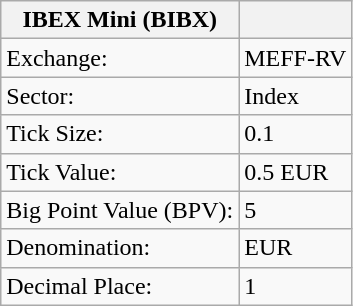<table class="wikitable">
<tr>
<th>IBEX Mini (BIBX)</th>
<th></th>
</tr>
<tr>
<td>Exchange:</td>
<td>MEFF-RV</td>
</tr>
<tr>
<td>Sector:</td>
<td>Index</td>
</tr>
<tr>
<td>Tick Size:</td>
<td>0.1</td>
</tr>
<tr>
<td>Tick Value:</td>
<td>0.5 EUR</td>
</tr>
<tr>
<td>Big Point Value (BPV):</td>
<td>5</td>
</tr>
<tr>
<td>Denomination:</td>
<td>EUR</td>
</tr>
<tr>
<td>Decimal Place:</td>
<td>1</td>
</tr>
</table>
